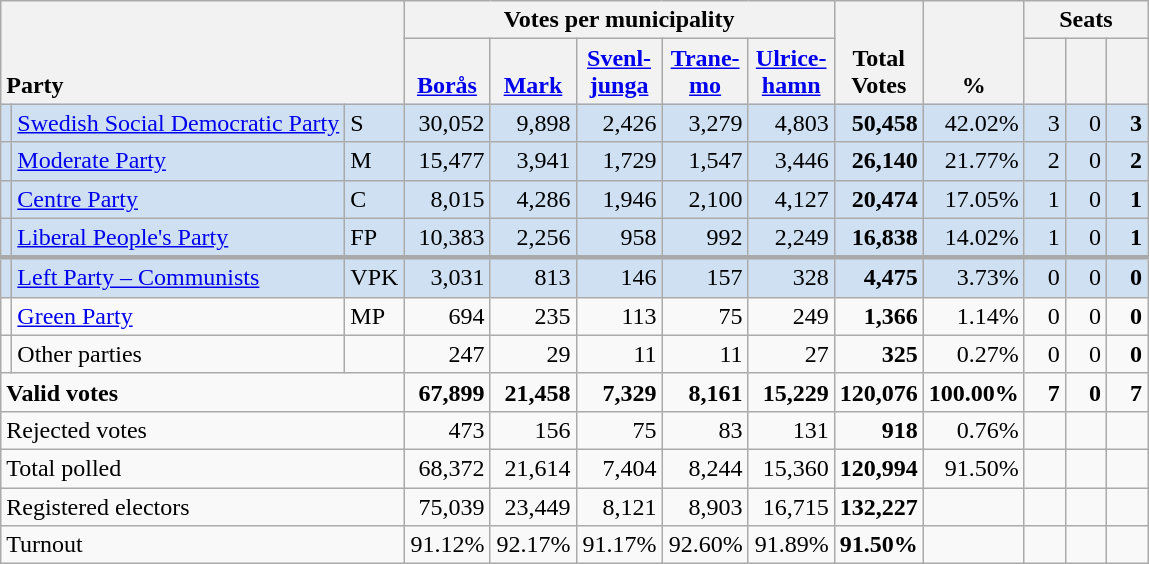<table class="wikitable" border="1" style="text-align:right;">
<tr>
<th style="text-align:left;" valign=bottom rowspan=2 colspan=3>Party</th>
<th colspan=5>Votes per municipality</th>
<th align=center valign=bottom rowspan=2 width="50">Total Votes</th>
<th align=center valign=bottom rowspan=2 width="50">%</th>
<th colspan=3>Seats</th>
</tr>
<tr>
<th align=center valign=bottom width="50"><a href='#'>Borås</a></th>
<th align=center valign=bottom width="50"><a href='#'>Mark</a></th>
<th align=center valign=bottom width="50"><a href='#'>Svenl- junga</a></th>
<th align=center valign=bottom width="50"><a href='#'>Trane- mo</a></th>
<th align=center valign=bottom width="50"><a href='#'>Ulrice- hamn</a></th>
<th align=center valign=bottom width="20"><small></small></th>
<th align=center valign=bottom width="20"><small><a href='#'></a></small></th>
<th align=center valign=bottom width="20"><small></small></th>
</tr>
<tr style="background:#CEE0F2;">
<td></td>
<td align=left style="white-space: nowrap;"><a href='#'>Swedish Social Democratic Party</a></td>
<td align=left>S</td>
<td>30,052</td>
<td>9,898</td>
<td>2,426</td>
<td>3,279</td>
<td>4,803</td>
<td><strong>50,458</strong></td>
<td>42.02%</td>
<td>3</td>
<td>0</td>
<td><strong>3</strong></td>
</tr>
<tr style="background:#CEE0F2;">
<td></td>
<td align=left><a href='#'>Moderate Party</a></td>
<td align=left>M</td>
<td>15,477</td>
<td>3,941</td>
<td>1,729</td>
<td>1,547</td>
<td>3,446</td>
<td><strong>26,140</strong></td>
<td>21.77%</td>
<td>2</td>
<td>0</td>
<td><strong>2</strong></td>
</tr>
<tr style="background:#CEE0F2;">
<td></td>
<td align=left><a href='#'>Centre Party</a></td>
<td align=left>C</td>
<td>8,015</td>
<td>4,286</td>
<td>1,946</td>
<td>2,100</td>
<td>4,127</td>
<td><strong>20,474</strong></td>
<td>17.05%</td>
<td>1</td>
<td>0</td>
<td><strong>1</strong></td>
</tr>
<tr style="background:#CEE0F2;">
<td></td>
<td align=left><a href='#'>Liberal People's Party</a></td>
<td align=left>FP</td>
<td>10,383</td>
<td>2,256</td>
<td>958</td>
<td>992</td>
<td>2,249</td>
<td><strong>16,838</strong></td>
<td>14.02%</td>
<td>1</td>
<td>0</td>
<td><strong>1</strong></td>
</tr>
<tr style="background:#CEE0F2; border-top:3px solid darkgray;">
<td></td>
<td align=left><a href='#'>Left Party – Communists</a></td>
<td align=left>VPK</td>
<td>3,031</td>
<td>813</td>
<td>146</td>
<td>157</td>
<td>328</td>
<td><strong>4,475</strong></td>
<td>3.73%</td>
<td>0</td>
<td>0</td>
<td><strong>0</strong></td>
</tr>
<tr>
<td></td>
<td align=left><a href='#'>Green Party</a></td>
<td align=left>MP</td>
<td>694</td>
<td>235</td>
<td>113</td>
<td>75</td>
<td>249</td>
<td><strong>1,366</strong></td>
<td>1.14%</td>
<td>0</td>
<td>0</td>
<td><strong>0</strong></td>
</tr>
<tr>
<td></td>
<td align=left>Other parties</td>
<td></td>
<td>247</td>
<td>29</td>
<td>11</td>
<td>11</td>
<td>27</td>
<td><strong>325</strong></td>
<td>0.27%</td>
<td>0</td>
<td>0</td>
<td><strong>0</strong></td>
</tr>
<tr style="font-weight:bold">
<td align=left colspan=3>Valid votes</td>
<td>67,899</td>
<td>21,458</td>
<td>7,329</td>
<td>8,161</td>
<td>15,229</td>
<td>120,076</td>
<td>100.00%</td>
<td>7</td>
<td>0</td>
<td>7</td>
</tr>
<tr>
<td align=left colspan=3>Rejected votes</td>
<td>473</td>
<td>156</td>
<td>75</td>
<td>83</td>
<td>131</td>
<td><strong>918</strong></td>
<td>0.76%</td>
<td></td>
<td></td>
<td></td>
</tr>
<tr>
<td align=left colspan=3>Total polled</td>
<td>68,372</td>
<td>21,614</td>
<td>7,404</td>
<td>8,244</td>
<td>15,360</td>
<td><strong>120,994</strong></td>
<td>91.50%</td>
<td></td>
<td></td>
<td></td>
</tr>
<tr>
<td align=left colspan=3>Registered electors</td>
<td>75,039</td>
<td>23,449</td>
<td>8,121</td>
<td>8,903</td>
<td>16,715</td>
<td><strong>132,227</strong></td>
<td></td>
<td></td>
<td></td>
<td></td>
</tr>
<tr>
<td align=left colspan=3>Turnout</td>
<td>91.12%</td>
<td>92.17%</td>
<td>91.17%</td>
<td>92.60%</td>
<td>91.89%</td>
<td><strong>91.50%</strong></td>
<td></td>
<td></td>
<td></td>
<td></td>
</tr>
</table>
